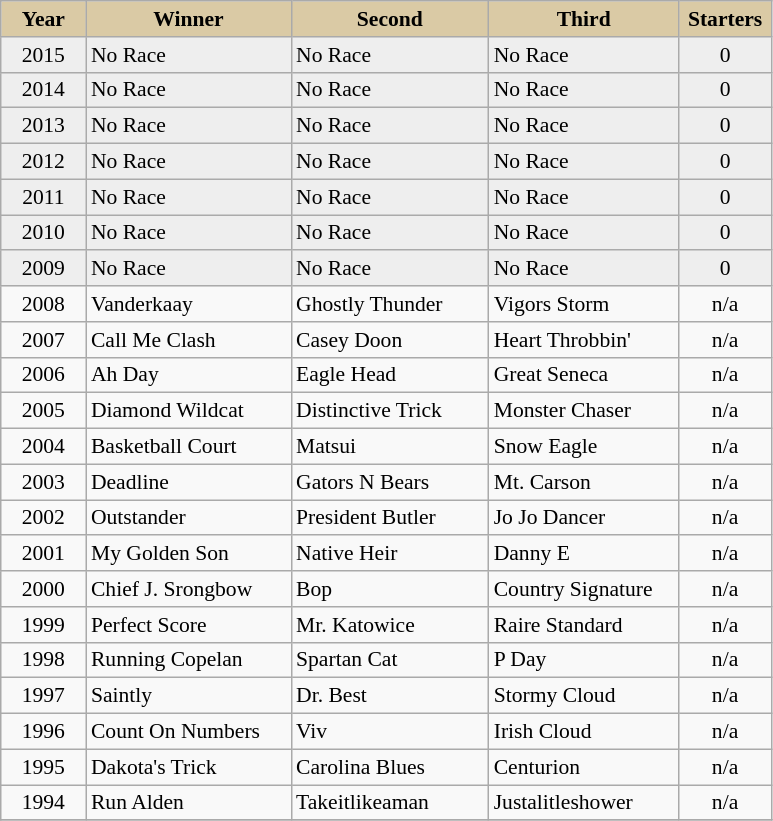<table class = "wikitable sortable" | border="1" cellpadding="0" style="border-collapse: collapse; font-size:90%">
<tr bgcolor="#DACAA5" align="center">
<td width="50px"><strong>Year</strong> <br></td>
<td width="130px"><strong>Winner</strong> <br></td>
<td width="125px"><strong>Second</strong> <br></td>
<td width="120px"><strong>Third</strong> <br></td>
<td width="55px"><strong>Starters</strong></td>
</tr>
<tr bgcolor="#eeeeee">
<td align=center>2015</td>
<td>No Race</td>
<td>No Race</td>
<td>No Race</td>
<td align=center>0</td>
</tr>
<tr bgcolor="#eeeeee">
<td align=center>2014</td>
<td>No Race</td>
<td>No Race</td>
<td>No Race</td>
<td align=center>0</td>
</tr>
<tr bgcolor="#eeeeee">
<td align=center>2013</td>
<td>No Race</td>
<td>No Race</td>
<td>No Race</td>
<td align=center>0</td>
</tr>
<tr bgcolor="#eeeeee">
<td align=center>2012</td>
<td>No Race</td>
<td>No Race</td>
<td>No Race</td>
<td align=center>0</td>
</tr>
<tr bgcolor="#eeeeee">
<td align=center>2011</td>
<td>No Race</td>
<td>No Race</td>
<td>No Race</td>
<td align=center>0</td>
</tr>
<tr bgcolor="#eeeeee">
<td align=center>2010</td>
<td>No Race</td>
<td>No Race</td>
<td>No Race</td>
<td align=center>0</td>
</tr>
<tr bgcolor="#eeeeee">
<td align=center>2009</td>
<td>No Race</td>
<td>No Race</td>
<td>No Race</td>
<td align=center>0</td>
</tr>
<tr>
<td align=center>2008</td>
<td>Vanderkaay</td>
<td>Ghostly Thunder</td>
<td>Vigors Storm</td>
<td align=center>n/a</td>
</tr>
<tr>
<td align=center>2007</td>
<td>Call Me Clash</td>
<td>Casey Doon</td>
<td>Heart Throbbin'</td>
<td align=center>n/a</td>
</tr>
<tr>
<td align=center>2006</td>
<td>Ah Day</td>
<td>Eagle Head</td>
<td>Great Seneca</td>
<td align=center>n/a</td>
</tr>
<tr>
<td align=center>2005</td>
<td>Diamond Wildcat</td>
<td>Distinctive Trick</td>
<td>Monster Chaser</td>
<td align=center>n/a</td>
</tr>
<tr>
<td align=center>2004</td>
<td>Basketball Court</td>
<td>Matsui</td>
<td>Snow Eagle</td>
<td align=center>n/a</td>
</tr>
<tr>
<td align=center>2003</td>
<td>Deadline</td>
<td>Gators N Bears</td>
<td>Mt. Carson</td>
<td align=center>n/a</td>
</tr>
<tr>
<td align=center>2002</td>
<td>Outstander</td>
<td>President Butler</td>
<td>Jo Jo Dancer</td>
<td align=center>n/a</td>
</tr>
<tr>
<td align=center>2001</td>
<td>My Golden Son</td>
<td>Native Heir</td>
<td>Danny E</td>
<td align=center>n/a</td>
</tr>
<tr>
<td align=center>2000</td>
<td>Chief J. Srongbow</td>
<td>Bop</td>
<td>Country Signature</td>
<td align=center>n/a</td>
</tr>
<tr>
<td align=center>1999</td>
<td>Perfect Score</td>
<td>Mr. Katowice</td>
<td>Raire Standard</td>
<td align=center>n/a</td>
</tr>
<tr>
<td align=center>1998</td>
<td>Running Copelan</td>
<td>Spartan Cat</td>
<td>P Day</td>
<td align=center>n/a</td>
</tr>
<tr>
<td align=center>1997</td>
<td>Saintly</td>
<td>Dr. Best</td>
<td>Stormy Cloud</td>
<td align=center>n/a</td>
</tr>
<tr>
<td align=center>1996</td>
<td>Count On Numbers</td>
<td>Viv</td>
<td>Irish Cloud</td>
<td align=center>n/a</td>
</tr>
<tr>
<td align=center>1995</td>
<td>Dakota's Trick</td>
<td>Carolina Blues</td>
<td>Centurion</td>
<td align=center>n/a</td>
</tr>
<tr>
<td align=center>1994</td>
<td>Run Alden</td>
<td>Takeitlikeaman</td>
<td>Justalitleshower</td>
<td align=center>n/a</td>
</tr>
<tr>
</tr>
</table>
